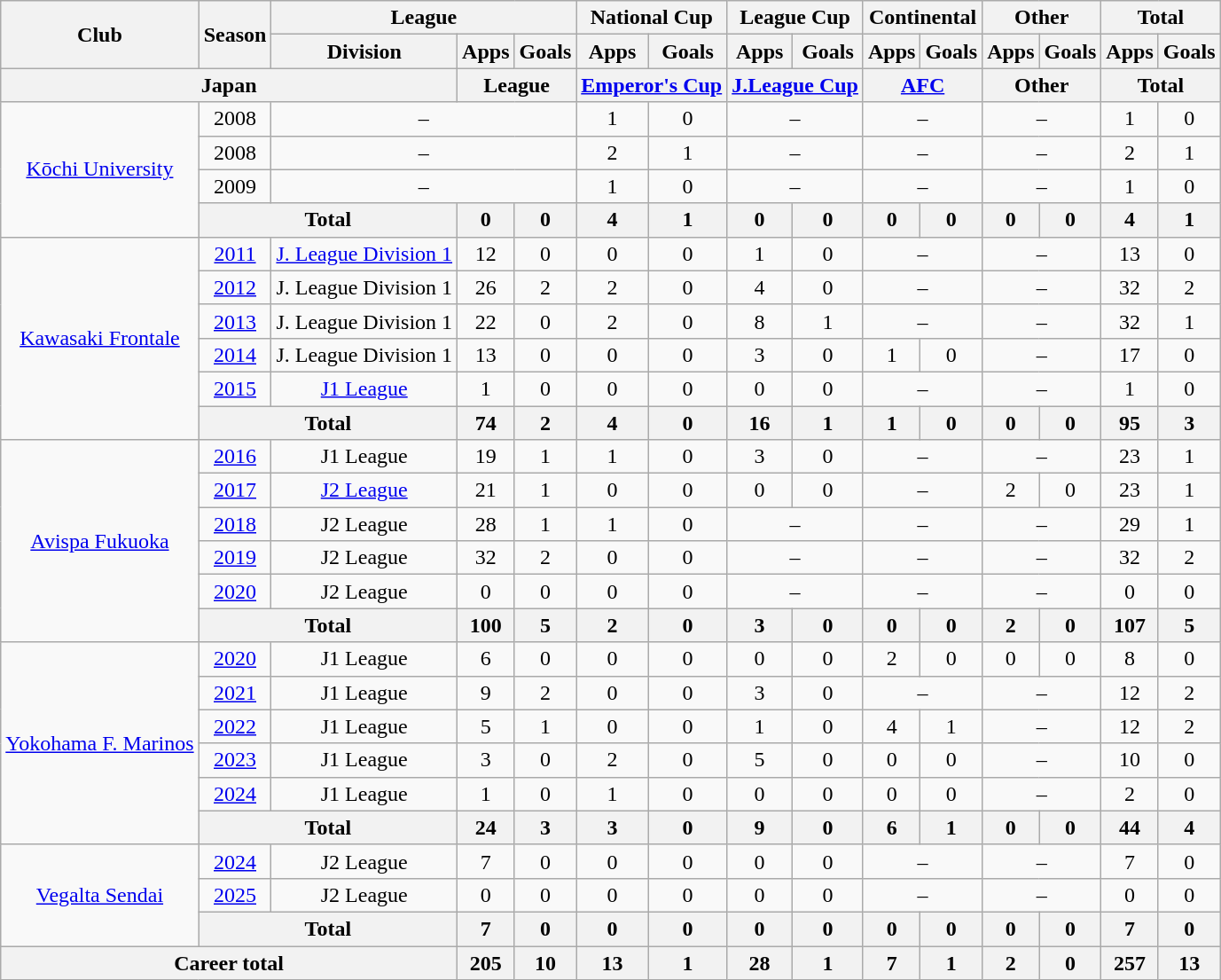<table class="wikitable" style="text-align: center">
<tr>
<th rowspan="2">Club</th>
<th rowspan="2">Season</th>
<th colspan="3">League</th>
<th colspan="2">National Cup</th>
<th colspan="2">League Cup</th>
<th colspan="2">Continental</th>
<th colspan="2">Other</th>
<th colspan="2">Total</th>
</tr>
<tr>
<th>Division</th>
<th>Apps</th>
<th>Goals</th>
<th>Apps</th>
<th>Goals</th>
<th>Apps</th>
<th>Goals</th>
<th>Apps</th>
<th>Goals</th>
<th>Apps</th>
<th>Goals</th>
<th>Apps</th>
<th>Goals</th>
</tr>
<tr>
<th colspan=3>Japan</th>
<th colspan=2>League</th>
<th colspan=2><a href='#'>Emperor's Cup</a></th>
<th colspan=2><a href='#'>J.League Cup</a></th>
<th colspan=2><a href='#'>AFC</a></th>
<th colspan=2>Other</th>
<th colspan=2>Total</th>
</tr>
<tr>
<td rowspan="4"><a href='#'>Kōchi University</a></td>
<td>2008</td>
<td colspan="3">–</td>
<td>1</td>
<td>0</td>
<td colspan="2">–</td>
<td colspan="2">–</td>
<td colspan="2">–</td>
<td>1</td>
<td>0</td>
</tr>
<tr>
<td>2008</td>
<td colspan="3">–</td>
<td>2</td>
<td>1</td>
<td colspan="2">–</td>
<td colspan="2">–</td>
<td colspan="2">–</td>
<td>2</td>
<td>1</td>
</tr>
<tr>
<td>2009</td>
<td colspan="3">–</td>
<td>1</td>
<td>0</td>
<td colspan="2">–</td>
<td colspan="2">–</td>
<td colspan="2">–</td>
<td>1</td>
<td>0</td>
</tr>
<tr>
<th colspan=2>Total</th>
<th>0</th>
<th>0</th>
<th>4</th>
<th>1</th>
<th>0</th>
<th>0</th>
<th>0</th>
<th>0</th>
<th>0</th>
<th>0</th>
<th>4</th>
<th>1</th>
</tr>
<tr>
<td rowspan="6"><a href='#'>Kawasaki Frontale</a></td>
<td><a href='#'>2011</a></td>
<td><a href='#'>J. League Division 1</a></td>
<td>12</td>
<td>0</td>
<td>0</td>
<td>0</td>
<td>1</td>
<td>0</td>
<td colspan="2">–</td>
<td colspan="2">–</td>
<td>13</td>
<td>0</td>
</tr>
<tr>
<td><a href='#'>2012</a></td>
<td>J. League Division 1</td>
<td>26</td>
<td>2</td>
<td>2</td>
<td>0</td>
<td>4</td>
<td>0</td>
<td colspan="2">–</td>
<td colspan="2">–</td>
<td>32</td>
<td>2</td>
</tr>
<tr>
<td><a href='#'>2013</a></td>
<td>J. League Division 1</td>
<td>22</td>
<td>0</td>
<td>2</td>
<td>0</td>
<td>8</td>
<td>1</td>
<td colspan="2">–</td>
<td colspan="2">–</td>
<td>32</td>
<td>1</td>
</tr>
<tr>
<td><a href='#'>2014</a></td>
<td>J. League Division 1</td>
<td>13</td>
<td>0</td>
<td>0</td>
<td>0</td>
<td>3</td>
<td>0</td>
<td>1</td>
<td>0</td>
<td colspan="2">–</td>
<td>17</td>
<td>0</td>
</tr>
<tr>
<td><a href='#'>2015</a></td>
<td><a href='#'>J1 League</a></td>
<td>1</td>
<td>0</td>
<td>0</td>
<td>0</td>
<td>0</td>
<td>0</td>
<td colspan="2">–</td>
<td colspan="2">–</td>
<td>1</td>
<td>0</td>
</tr>
<tr>
<th colspan=2>Total</th>
<th>74</th>
<th>2</th>
<th>4</th>
<th>0</th>
<th>16</th>
<th>1</th>
<th>1</th>
<th>0</th>
<th>0</th>
<th>0</th>
<th>95</th>
<th>3</th>
</tr>
<tr>
<td rowspan="6"><a href='#'>Avispa Fukuoka</a></td>
<td><a href='#'>2016</a></td>
<td>J1 League</td>
<td>19</td>
<td>1</td>
<td>1</td>
<td>0</td>
<td>3</td>
<td>0</td>
<td colspan="2">–</td>
<td colspan="2">–</td>
<td>23</td>
<td>1</td>
</tr>
<tr>
<td><a href='#'>2017</a></td>
<td><a href='#'>J2 League</a></td>
<td>21</td>
<td>1</td>
<td>0</td>
<td>0</td>
<td>0</td>
<td>0</td>
<td colspan="2">–</td>
<td>2</td>
<td>0</td>
<td>23</td>
<td>1</td>
</tr>
<tr>
<td><a href='#'>2018</a></td>
<td>J2 League</td>
<td>28</td>
<td>1</td>
<td>1</td>
<td>0</td>
<td colspan="2">–</td>
<td colspan="2">–</td>
<td colspan="2">–</td>
<td>29</td>
<td>1</td>
</tr>
<tr>
<td><a href='#'>2019</a></td>
<td>J2 League</td>
<td>32</td>
<td>2</td>
<td>0</td>
<td>0</td>
<td colspan="2">–</td>
<td colspan="2">–</td>
<td colspan="2">–</td>
<td>32</td>
<td>2</td>
</tr>
<tr>
<td><a href='#'>2020</a></td>
<td>J2 League</td>
<td>0</td>
<td>0</td>
<td>0</td>
<td>0</td>
<td colspan="2">–</td>
<td colspan="2">–</td>
<td colspan="2">–</td>
<td>0</td>
<td>0</td>
</tr>
<tr>
<th colspan=2>Total</th>
<th>100</th>
<th>5</th>
<th>2</th>
<th>0</th>
<th>3</th>
<th>0</th>
<th>0</th>
<th>0</th>
<th>2</th>
<th>0</th>
<th>107</th>
<th>5</th>
</tr>
<tr>
<td rowspan="6"><a href='#'>Yokohama F. Marinos</a></td>
<td><a href='#'>2020</a></td>
<td>J1 League</td>
<td>6</td>
<td>0</td>
<td>0</td>
<td>0</td>
<td>0</td>
<td>0</td>
<td>2</td>
<td>0</td>
<td>0</td>
<td>0</td>
<td>8</td>
<td>0</td>
</tr>
<tr>
<td><a href='#'>2021</a></td>
<td>J1 League</td>
<td>9</td>
<td>2</td>
<td>0</td>
<td>0</td>
<td>3</td>
<td>0</td>
<td colspan="2">–</td>
<td colspan="2">–</td>
<td>12</td>
<td>2</td>
</tr>
<tr>
<td><a href='#'>2022</a></td>
<td>J1 League</td>
<td>5</td>
<td>1</td>
<td>0</td>
<td>0</td>
<td>1</td>
<td>0</td>
<td>4</td>
<td>1</td>
<td colspan="2">–</td>
<td>12</td>
<td>2</td>
</tr>
<tr>
<td><a href='#'>2023</a></td>
<td>J1 League</td>
<td>3</td>
<td>0</td>
<td>2</td>
<td>0</td>
<td>5</td>
<td>0</td>
<td>0</td>
<td>0</td>
<td colspan="2">–</td>
<td>10</td>
<td>0</td>
</tr>
<tr>
<td><a href='#'>2024</a></td>
<td>J1 League</td>
<td>1</td>
<td>0</td>
<td>1</td>
<td>0</td>
<td>0</td>
<td>0</td>
<td>0</td>
<td>0</td>
<td colspan="2">–</td>
<td>2</td>
<td>0</td>
</tr>
<tr>
<th colspan=2>Total</th>
<th>24</th>
<th>3</th>
<th>3</th>
<th>0</th>
<th>9</th>
<th>0</th>
<th>6</th>
<th>1</th>
<th>0</th>
<th>0</th>
<th>44</th>
<th>4</th>
</tr>
<tr>
<td rowspan="3"><a href='#'>Vegalta Sendai</a></td>
<td><a href='#'>2024</a></td>
<td>J2 League</td>
<td>7</td>
<td>0</td>
<td>0</td>
<td>0</td>
<td>0</td>
<td>0</td>
<td colspan="2">–</td>
<td colspan="2">–</td>
<td>7</td>
<td>0</td>
</tr>
<tr>
<td><a href='#'>2025</a></td>
<td>J2 League</td>
<td>0</td>
<td>0</td>
<td>0</td>
<td>0</td>
<td>0</td>
<td>0</td>
<td colspan="2">–</td>
<td colspan="2">–</td>
<td>0</td>
<td>0</td>
</tr>
<tr>
<th colspan=2>Total</th>
<th>7</th>
<th>0</th>
<th>0</th>
<th>0</th>
<th>0</th>
<th>0</th>
<th>0</th>
<th>0</th>
<th>0</th>
<th>0</th>
<th>7</th>
<th>0</th>
</tr>
<tr>
<th colspan=3>Career total</th>
<th>205</th>
<th>10</th>
<th>13</th>
<th>1</th>
<th>28</th>
<th>1</th>
<th>7</th>
<th>1</th>
<th>2</th>
<th>0</th>
<th>257</th>
<th>13</th>
</tr>
</table>
